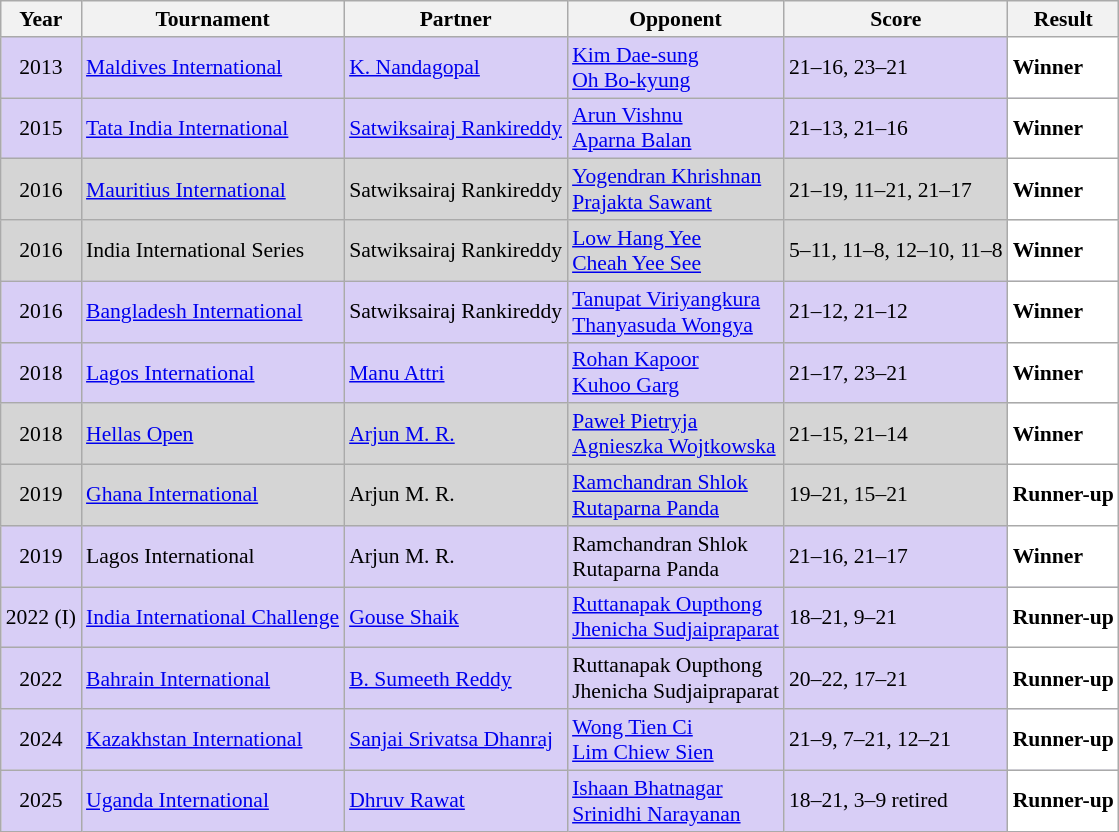<table class="sortable wikitable" style="font-size: 90%;">
<tr>
<th>Year</th>
<th>Tournament</th>
<th>Partner</th>
<th>Opponent</th>
<th>Score</th>
<th>Result</th>
</tr>
<tr style="background:#D8CEF6">
<td align="center">2013</td>
<td align="left"><a href='#'>Maldives International</a></td>
<td align="left"> <a href='#'>K. Nandagopal</a></td>
<td align="left"> <a href='#'>Kim Dae-sung</a><br> <a href='#'>Oh Bo-kyung</a></td>
<td align="left">21–16, 23–21</td>
<td style="text-align:left; background:white"> <strong>Winner</strong></td>
</tr>
<tr style="background:#D8CEF6">
<td align="center">2015</td>
<td align="left"><a href='#'>Tata India International</a></td>
<td align="left"> <a href='#'>Satwiksairaj Rankireddy</a></td>
<td align="left"> <a href='#'>Arun Vishnu</a><br> <a href='#'>Aparna Balan</a></td>
<td align="left">21–13, 21–16</td>
<td style="text-align:left; background:white"> <strong>Winner</strong></td>
</tr>
<tr style="background:#D5D5D5">
<td align="center">2016</td>
<td align="left"><a href='#'>Mauritius International</a></td>
<td align="left"> Satwiksairaj Rankireddy</td>
<td align="left"> <a href='#'>Yogendran Khrishnan</a><br> <a href='#'>Prajakta Sawant</a></td>
<td align="left">21–19, 11–21, 21–17</td>
<td style="text-align:left; background:white"> <strong>Winner</strong></td>
</tr>
<tr style="background:#D5D5D5">
<td align="center">2016</td>
<td align="left">India International Series</td>
<td align="left"> Satwiksairaj Rankireddy</td>
<td align="left"> <a href='#'>Low Hang Yee</a><br> <a href='#'>Cheah Yee See</a></td>
<td align="left">5–11, 11–8, 12–10, 11–8</td>
<td style="text-align:left; background:white"> <strong>Winner</strong></td>
</tr>
<tr style="background:#D8CEF6">
<td align="center">2016</td>
<td align="left"><a href='#'>Bangladesh International</a></td>
<td align="left"> Satwiksairaj Rankireddy</td>
<td align="left"> <a href='#'>Tanupat Viriyangkura</a><br> <a href='#'>Thanyasuda Wongya</a></td>
<td align="left">21–12, 21–12</td>
<td style="text-align:left; background:white"> <strong>Winner</strong></td>
</tr>
<tr style="background:#D8CEF6">
<td align="center">2018</td>
<td align="left"><a href='#'>Lagos International</a></td>
<td align="left"> <a href='#'>Manu Attri</a></td>
<td align="left"> <a href='#'>Rohan Kapoor</a><br> <a href='#'>Kuhoo Garg</a></td>
<td align="left">21–17, 23–21</td>
<td style="text-align:left; background:white"> <strong>Winner</strong></td>
</tr>
<tr style="background:#D5D5D5">
<td align="center">2018</td>
<td align="left"><a href='#'>Hellas Open</a></td>
<td align="left"> <a href='#'>Arjun M. R.</a></td>
<td align="left"> <a href='#'>Paweł Pietryja</a><br> <a href='#'>Agnieszka Wojtkowska</a></td>
<td align="left">21–15, 21–14</td>
<td style="text-align:left; background:white"> <strong>Winner</strong></td>
</tr>
<tr style="background:#D5D5D5">
<td align="center">2019</td>
<td align="left"><a href='#'>Ghana International</a></td>
<td align="left"> Arjun M. R.</td>
<td align="left"> <a href='#'>Ramchandran Shlok</a><br> <a href='#'>Rutaparna Panda</a></td>
<td align="left">19–21, 15–21</td>
<td style="text-align:left; background:white"> <strong>Runner-up</strong></td>
</tr>
<tr style="background:#D8CEF6">
<td align="center">2019</td>
<td align="left">Lagos International</td>
<td align="left"> Arjun M. R.</td>
<td align="left"> Ramchandran Shlok<br> Rutaparna Panda</td>
<td align="left">21–16, 21–17</td>
<td style="text-align:left; background:white"> <strong>Winner</strong></td>
</tr>
<tr style="background:#D8CEF6">
<td align="center">2022 (I)</td>
<td align="left"><a href='#'>India International Challenge</a></td>
<td align="left"> <a href='#'>Gouse Shaik</a></td>
<td align="left"> <a href='#'>Ruttanapak Oupthong</a><br> <a href='#'>Jhenicha Sudjaipraparat</a></td>
<td align="left">18–21, 9–21</td>
<td style="text-align:left; background:white"> <strong>Runner-up</strong></td>
</tr>
<tr style="background:#D8CEF6">
<td align="center">2022</td>
<td align="left"><a href='#'>Bahrain International</a></td>
<td align="left"> <a href='#'>B. Sumeeth Reddy</a></td>
<td align="left"> Ruttanapak Oupthong<br> Jhenicha Sudjaipraparat</td>
<td align="left">20–22, 17–21</td>
<td style="text-align:left; background:white"> <strong>Runner-up</strong></td>
</tr>
<tr style="background:#D8CEF6">
<td align="center">2024</td>
<td align="left"><a href='#'>Kazakhstan International</a></td>
<td align="left"> <a href='#'>Sanjai Srivatsa Dhanraj</a></td>
<td align="left"> <a href='#'>Wong Tien Ci</a><br> <a href='#'>Lim Chiew Sien</a></td>
<td align="left">21–9, 7–21, 12–21</td>
<td style="text-align:left; background:white"> <strong>Runner-up</strong></td>
</tr>
<tr style="background:#D8CEF6">
<td align="center">2025</td>
<td align="left"><a href='#'>Uganda International</a></td>
<td align="left"> <a href='#'>Dhruv Rawat</a></td>
<td align="left"> <a href='#'>Ishaan Bhatnagar</a><br> <a href='#'>Srinidhi Narayanan</a></td>
<td align="left">18–21, 3–9 retired</td>
<td style="text-align:left; background:white"> <strong>Runner-up</strong></td>
</tr>
</table>
